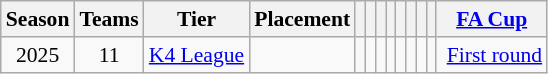<table class="wikitable" style="text-align: center; font-size:90%;">
<tr>
<th>Season</th>
<th>Teams</th>
<th>Tier</th>
<th>Placement</th>
<th></th>
<th></th>
<th></th>
<th></th>
<th></th>
<th></th>
<th></th>
<th></th>
<th><a href='#'>FA Cup</a></th>
</tr>
<tr>
<td>2025</td>
<td>11</td>
<td><a href='#'>K4 League</a></td>
<td></td>
<td></td>
<td></td>
<td></td>
<td></td>
<td></td>
<td></td>
<td></td>
<td></td>
<td> <a href='#'>First round</a></td>
</tr>
</table>
